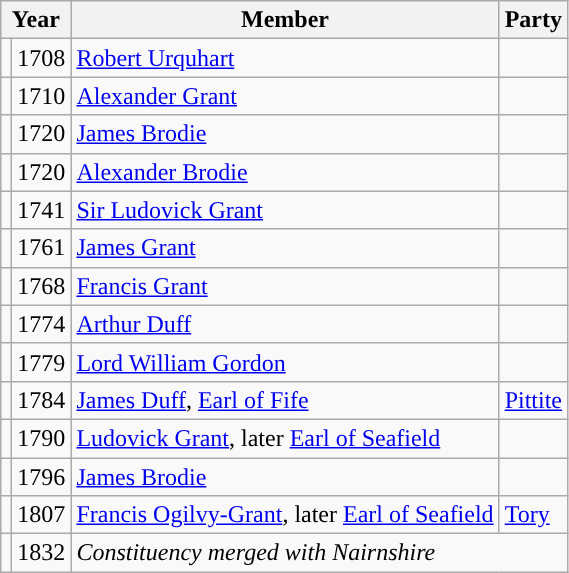<table class="wikitable">
<tr>
<th colspan="2">Year</th>
<th>Member</th>
<th>Party</th>
</tr>
<tr>
<td></td>
<td>1708</td>
<td><a href='#'>Robert Urquhart</a></td>
<td></td>
</tr>
<tr>
<td></td>
<td>1710</td>
<td><a href='#'>Alexander Grant</a></td>
<td></td>
</tr>
<tr>
<td></td>
<td>1720</td>
<td><a href='#'>James Brodie</a></td>
<td></td>
</tr>
<tr>
<td></td>
<td>1720</td>
<td><a href='#'>Alexander Brodie</a></td>
<td></td>
</tr>
<tr>
<td></td>
<td>1741</td>
<td><a href='#'>Sir Ludovick Grant</a></td>
<td></td>
</tr>
<tr>
<td></td>
<td>1761</td>
<td><a href='#'>James Grant</a></td>
<td></td>
</tr>
<tr>
<td></td>
<td>1768</td>
<td><a href='#'>Francis Grant</a></td>
<td></td>
</tr>
<tr>
<td></td>
<td>1774</td>
<td><a href='#'>Arthur Duff</a></td>
<td></td>
</tr>
<tr>
<td></td>
<td>1779</td>
<td><a href='#'>Lord William Gordon</a></td>
<td></td>
</tr>
<tr>
<td style="color:inherit;background-color: "></td>
<td>1784</td>
<td><a href='#'>James Duff</a>,  <a href='#'>Earl of Fife</a></td>
<td><a href='#'>Pittite</a></td>
</tr>
<tr>
<td></td>
<td>1790</td>
<td><a href='#'>Ludovick Grant</a>, later <a href='#'>Earl of Seafield</a></td>
<td></td>
</tr>
<tr>
<td></td>
<td>1796</td>
<td><a href='#'>James Brodie</a></td>
<td></td>
</tr>
<tr>
<td style="color:inherit;background-color: "></td>
<td>1807</td>
<td><a href='#'>Francis Ogilvy-Grant</a>, later  <a href='#'>Earl of Seafield</a></td>
<td><a href='#'>Tory</a></td>
</tr>
<tr>
<td></td>
<td>1832</td>
<td colspan= "2"><em>Constituency merged with Nairnshire</em></td>
</tr>
</table>
